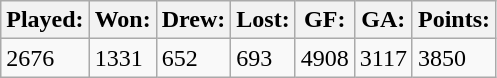<table class="wikitable">
<tr>
<th>Played:</th>
<th>Won:</th>
<th>Drew:</th>
<th>Lost:</th>
<th>GF:</th>
<th>GA:</th>
<th>Points:</th>
</tr>
<tr>
<td>2676</td>
<td>1331</td>
<td>652</td>
<td>693</td>
<td>4908</td>
<td>3117</td>
<td>3850</td>
</tr>
</table>
